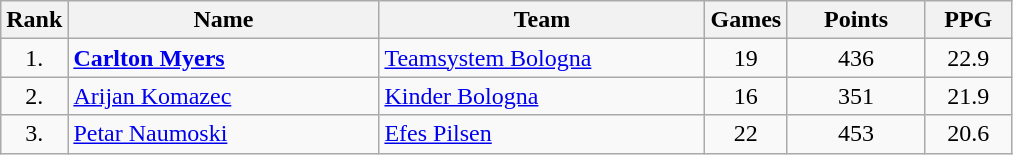<table | class="wikitable" style="text-align: center;">
<tr>
<th>Rank</th>
<th width=200>Name</th>
<th width=210>Team</th>
<th>Games</th>
<th width=85>Points</th>
<th width=50>PPG</th>
</tr>
<tr>
<td>1.</td>
<td align="left"> <strong><a href='#'>Carlton Myers</a></strong></td>
<td align="left"> <a href='#'>Teamsystem Bologna</a></td>
<td>19</td>
<td>436</td>
<td>22.9</td>
</tr>
<tr>
<td>2.</td>
<td align="left"> <a href='#'>Arijan Komazec</a></td>
<td align="left"> <a href='#'>Kinder Bologna</a></td>
<td>16</td>
<td>351</td>
<td>21.9</td>
</tr>
<tr>
<td>3.</td>
<td align="left"> <a href='#'>Petar Naumoski</a></td>
<td align="left"> <a href='#'>Efes Pilsen</a></td>
<td>22</td>
<td>453</td>
<td>20.6</td>
</tr>
</table>
